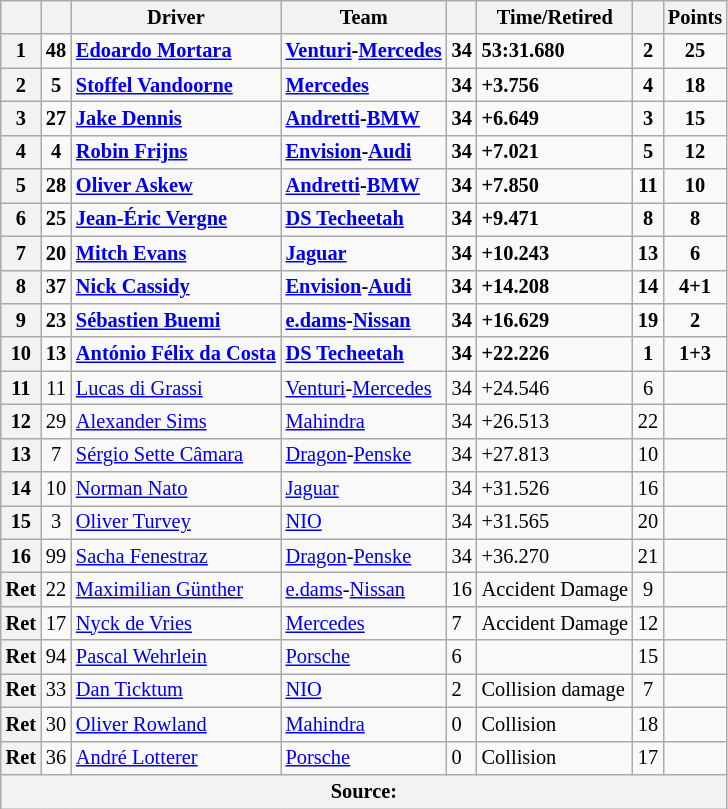<table class="wikitable sortable" style="font-size: 85%">
<tr>
<th scope="col"></th>
<th scope="col"></th>
<th scope="col">Driver</th>
<th scope="col">Team</th>
<th scope="col"></th>
<th scope="col" class="unsortable">Time/Retired</th>
<th scope="col"></th>
<th scope="col">Points</th>
</tr>
<tr>
<th scope="row">1</th>
<td align="center"><strong>48</strong></td>
<td> <strong><a href='#'>Edoardo Mortara</a></strong></td>
<td><strong><a href='#'>Venturi</a>-<a href='#'>Mercedes</a></strong></td>
<td><strong>34</strong></td>
<td><strong>53:31.680</strong></td>
<td align="center"><strong>2</strong></td>
<td align="center"><strong>25</strong></td>
</tr>
<tr>
<th scope="row">2</th>
<td align="center"><strong>5</strong></td>
<td><strong> <a href='#'>Stoffel Vandoorne</a></strong></td>
<td><strong><a href='#'>Mercedes</a></strong></td>
<td><strong>34</strong></td>
<td><strong>+3.756</strong></td>
<td align="center"><strong>4</strong></td>
<td align="center"><strong>18</strong></td>
</tr>
<tr>
<th scope="row">3</th>
<td align="center"><strong>27</strong></td>
<td><strong> <a href='#'>Jake Dennis</a></strong></td>
<td><strong><a href='#'>Andretti</a>-<a href='#'>BMW</a></strong></td>
<td><strong>34</strong></td>
<td><strong>+6.649</strong> </td>
<td align="center"><strong>3</strong></td>
<td align="center"><strong>15</strong></td>
</tr>
<tr>
<th scope="row">4</th>
<td align="center"><strong>4</strong></td>
<td><strong> <a href='#'>Robin Frijns</a></strong></td>
<td><strong><a href='#'>Envision</a>-<a href='#'>Audi</a></strong></td>
<td><strong>34</strong></td>
<td><strong>+7.021</strong></td>
<td align="center"><strong>5</strong></td>
<td align="center"><strong>12</strong></td>
</tr>
<tr>
<th scope="row">5</th>
<td align="center"><strong>28</strong></td>
<td><strong> <a href='#'>Oliver Askew</a></strong></td>
<td><strong><a href='#'>Andretti</a>-<a href='#'>BMW</a></strong></td>
<td><strong>34</strong></td>
<td><strong>+7.850</strong></td>
<td align="center"><strong>11</strong></td>
<td align="center"><strong>10</strong></td>
</tr>
<tr>
<th scope="row">6</th>
<td align="center"><strong>25</strong></td>
<td><strong> <a href='#'>Jean-Éric Vergne</a></strong></td>
<td><strong><a href='#'>DS Techeetah</a></strong></td>
<td><strong>34</strong></td>
<td><strong>+9.471</strong></td>
<td align="center"><strong>8</strong></td>
<td align="center"><strong>8</strong></td>
</tr>
<tr>
<th scope="row">7</th>
<td align="center"><strong>20</strong></td>
<td><strong> <a href='#'>Mitch Evans</a></strong></td>
<td><strong><a href='#'>Jaguar</a></strong></td>
<td><strong>34</strong></td>
<td><strong>+10.243</strong></td>
<td align="center"><strong>13</strong></td>
<td align="center"><strong>6</strong></td>
</tr>
<tr>
<th scope="row">8</th>
<td align="center"><strong>37</strong></td>
<td><strong> <a href='#'>Nick Cassidy</a></strong></td>
<td><strong><a href='#'>Envision</a>-<a href='#'>Audi</a></strong></td>
<td><strong>34</strong></td>
<td><strong>+14.208</strong></td>
<td align="center"><strong>14</strong></td>
<td align="center"><strong>4+1</strong></td>
</tr>
<tr>
<th scope="row">9</th>
<td align="center"><strong>23</strong></td>
<td><strong> <a href='#'>Sébastien Buemi</a></strong></td>
<td><strong><a href='#'>e.dams</a>-<a href='#'>Nissan</a></strong></td>
<td><strong>34</strong></td>
<td><strong>+16.629</strong></td>
<td align="center"><strong>19</strong></td>
<td align="center"><strong>2</strong></td>
</tr>
<tr>
<th scope="row">10</th>
<td align="center"><strong>13</strong></td>
<td><strong> <a href='#'>António Félix da Costa</a></strong></td>
<td><strong><a href='#'>DS Techeetah</a></strong></td>
<td><strong>34</strong></td>
<td><strong>+22.226</strong></td>
<td align="center"><strong>1</strong></td>
<td align="center"><strong>1+3</strong></td>
</tr>
<tr>
<th scope="row">11</th>
<td align="center">11</td>
<td> <a href='#'>Lucas di Grassi</a></td>
<td><a href='#'>Venturi</a>-<a href='#'>Mercedes</a></td>
<td>34</td>
<td>+24.546</td>
<td align="center">6</td>
<td align="center"></td>
</tr>
<tr>
<th scope="row">12</th>
<td align="center">29</td>
<td> <a href='#'>Alexander Sims</a></td>
<td><a href='#'>Mahindra</a></td>
<td>34</td>
<td>+26.513</td>
<td align="center">22</td>
<td align="center"></td>
</tr>
<tr>
<th scope="row">13</th>
<td align="center">7</td>
<td> <a href='#'>Sérgio Sette Câmara</a></td>
<td><a href='#'>Dragon</a>-<a href='#'>Penske</a></td>
<td>34</td>
<td>+27.813</td>
<td align="center">10</td>
<td align="center"></td>
</tr>
<tr>
<th scope="row">14</th>
<td align="center">10</td>
<td> <a href='#'>Norman Nato</a></td>
<td><a href='#'>Jaguar</a></td>
<td>34</td>
<td>+31.526</td>
<td align="center">16</td>
<td align="center"></td>
</tr>
<tr>
<th scope="row">15</th>
<td align="center">3</td>
<td> <a href='#'>Oliver Turvey</a></td>
<td><a href='#'>NIO</a></td>
<td>34</td>
<td>+31.565</td>
<td align="center">20</td>
<td align="center"></td>
</tr>
<tr>
<th scope="row">16</th>
<td align="center">99</td>
<td> <a href='#'>Sacha Fenestraz</a></td>
<td><a href='#'>Dragon</a>-<a href='#'>Penske</a></td>
<td>34</td>
<td>+36.270</td>
<td align="center">21</td>
<td align="center"></td>
</tr>
<tr>
<th scope="row">Ret</th>
<td align="center">22</td>
<td> <a href='#'>Maximilian Günther</a></td>
<td><a href='#'>e.dams</a>-<a href='#'>Nissan</a></td>
<td>16</td>
<td>Accident Damage</td>
<td align="center">9</td>
<td align="center"></td>
</tr>
<tr>
<th scope="row">Ret</th>
<td align="center">17</td>
<td> <a href='#'>Nyck de Vries</a></td>
<td><a href='#'>Mercedes</a></td>
<td>7</td>
<td>Accident Damage</td>
<td align="center">12</td>
<td align="center"></td>
</tr>
<tr>
<th scope="row">Ret</th>
<td align="center">94</td>
<td> <a href='#'>Pascal Wehrlein</a></td>
<td><a href='#'>Porsche</a></td>
<td>6</td>
<td></td>
<td align="center">15</td>
<td align="center"></td>
</tr>
<tr>
<th scope="row">Ret</th>
<td align="center">33</td>
<td> <a href='#'>Dan Ticktum</a></td>
<td><a href='#'>NIO</a></td>
<td>2</td>
<td>Collision damage</td>
<td align="center">7</td>
<td align="center"></td>
</tr>
<tr>
<th scope="row">Ret</th>
<td align="center">30</td>
<td> <a href='#'>Oliver Rowland</a></td>
<td><a href='#'>Mahindra</a></td>
<td>0</td>
<td>Collision</td>
<td align="center">18</td>
<td align="center"></td>
</tr>
<tr>
<th scope="row">Ret</th>
<td align="center">36</td>
<td> <a href='#'>André Lotterer</a></td>
<td><a href='#'>Porsche</a></td>
<td>0</td>
<td>Collision</td>
<td align="center">17</td>
<td align="center"></td>
</tr>
<tr>
<th colspan="10">Source:</th>
</tr>
</table>
